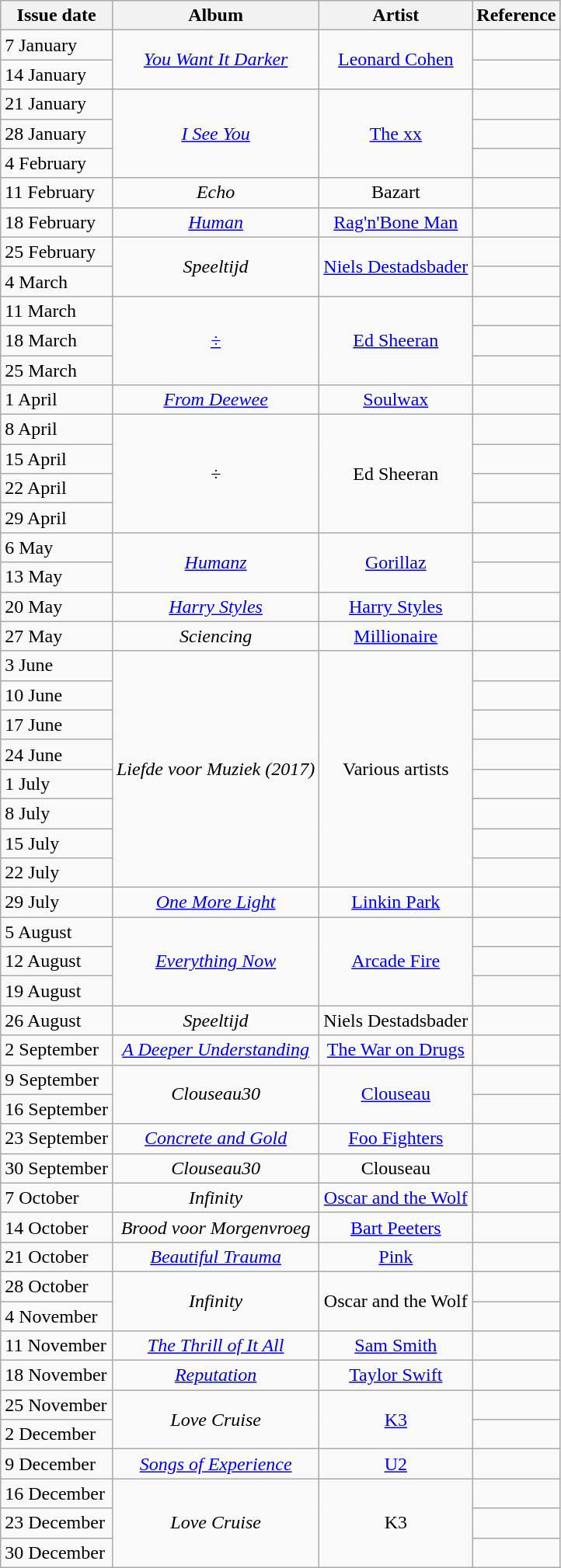<table class="wikitable">
<tr>
<th>Issue date</th>
<th>Album</th>
<th>Artist</th>
<th>Reference</th>
</tr>
<tr>
<td>7 January</td>
<td rowspan="2" align="center"><em><a href='#'>You Want It Darker</a></em></td>
<td rowspan="2" align="center"><a href='#'>Leonard Cohen</a></td>
<td align="center"></td>
</tr>
<tr>
<td>14 January</td>
<td align="center"></td>
</tr>
<tr>
<td>21 January</td>
<td rowspan="3" align="center"><em><a href='#'>I See You</a></em></td>
<td rowspan="3" align="center"><a href='#'>The xx</a></td>
<td align="center"></td>
</tr>
<tr>
<td>28 January</td>
<td align="center"></td>
</tr>
<tr>
<td>4 February</td>
<td align="center"></td>
</tr>
<tr>
<td>11 February</td>
<td align="center"><em>Echo</em></td>
<td align="center">Bazart</td>
<td align="center"></td>
</tr>
<tr>
<td>18 February</td>
<td align="center"><em><a href='#'>Human</a></em></td>
<td align="center"><a href='#'>Rag'n'Bone Man</a></td>
<td align="center"></td>
</tr>
<tr>
<td>25 February</td>
<td rowspan="2" align="center"><em>Speeltijd</em></td>
<td rowspan="2" align="center"><a href='#'>Niels Destadsbader</a></td>
<td align="center"></td>
</tr>
<tr>
<td>4 March</td>
<td align="center"></td>
</tr>
<tr>
<td>11 March</td>
<td rowspan="3" align="center"><em><a href='#'>÷</a></em></td>
<td rowspan="3" align="center"><a href='#'>Ed Sheeran</a></td>
<td align="center"></td>
</tr>
<tr>
<td>18 March</td>
<td align="center"></td>
</tr>
<tr>
<td>25 March</td>
<td align="center"></td>
</tr>
<tr>
<td>1 April</td>
<td align="center"><em><a href='#'>From Deewee</a></em></td>
<td align="center"><a href='#'>Soulwax</a></td>
<td align="center"></td>
</tr>
<tr>
<td>8 April</td>
<td rowspan="4" align="center"><em>÷</em></td>
<td rowspan="4" align="center">Ed Sheeran</td>
<td align="center"></td>
</tr>
<tr>
<td>15 April</td>
<td align="center"></td>
</tr>
<tr>
<td>22 April</td>
<td align="center"></td>
</tr>
<tr>
<td>29 April</td>
<td align="center"></td>
</tr>
<tr>
<td>6 May</td>
<td rowspan="2" align="center"><em><a href='#'>Humanz</a></em></td>
<td rowspan="2" align="center"><a href='#'>Gorillaz</a></td>
<td align="center"></td>
</tr>
<tr>
<td>13 May</td>
<td align="center"></td>
</tr>
<tr>
<td>20 May</td>
<td align="center"><em><a href='#'>Harry Styles</a></em></td>
<td align="center"><a href='#'>Harry Styles</a></td>
<td align="center"></td>
</tr>
<tr>
<td>27 May</td>
<td align="center"><em>Sciencing</em></td>
<td align="center"><a href='#'>Millionaire</a></td>
<td align="center"></td>
</tr>
<tr>
<td>3 June</td>
<td rowspan="8" align="center"><em>Liefde voor Muziek (2017)</em></td>
<td rowspan="8" align="center">Various artists</td>
<td align="center"></td>
</tr>
<tr>
<td>10 June</td>
<td align="center"></td>
</tr>
<tr>
<td>17 June</td>
<td align="center"></td>
</tr>
<tr>
<td>24 June</td>
<td align="center"></td>
</tr>
<tr>
<td>1 July</td>
<td align="center"></td>
</tr>
<tr>
<td>8 July</td>
<td align="center"></td>
</tr>
<tr>
<td>15 July</td>
<td align="center"></td>
</tr>
<tr>
<td>22 July</td>
<td align="center"></td>
</tr>
<tr>
<td>29 July</td>
<td align="center"><em><a href='#'>One More Light</a></em></td>
<td align="center"><a href='#'>Linkin Park</a></td>
<td align="center"></td>
</tr>
<tr>
<td>5 August</td>
<td rowspan="3" align="center"><em><a href='#'>Everything Now</a></em></td>
<td rowspan="3" align="center"><a href='#'>Arcade Fire</a></td>
<td align="center"></td>
</tr>
<tr>
<td>12 August</td>
<td align="center"></td>
</tr>
<tr>
<td>19 August</td>
<td align="center"></td>
</tr>
<tr>
<td>26 August</td>
<td align="center"><em>Speeltijd</em></td>
<td align="center">Niels Destadsbader</td>
<td align="center"></td>
</tr>
<tr>
<td>2 September</td>
<td align="center"><em><a href='#'>A Deeper Understanding</a></em></td>
<td align="center"><a href='#'>The War on Drugs</a></td>
<td align="center"></td>
</tr>
<tr>
<td>9 September</td>
<td rowspan="2" align="center"><em>Clouseau30</em></td>
<td rowspan="2" align="center"><a href='#'>Clouseau</a></td>
<td align="center"></td>
</tr>
<tr>
<td>16 September</td>
<td align="center"></td>
</tr>
<tr>
<td>23 September</td>
<td align="center"><em><a href='#'>Concrete and Gold</a></em></td>
<td align="center"><a href='#'>Foo Fighters</a></td>
<td align="center"></td>
</tr>
<tr>
<td>30 September</td>
<td align="center"><em>Clouseau30</em></td>
<td align="center">Clouseau</td>
<td align="center"></td>
</tr>
<tr>
<td>7 October</td>
<td align="center"><em>Infinity</em></td>
<td align="center"><a href='#'>Oscar and the Wolf</a></td>
<td align="center"></td>
</tr>
<tr>
<td>14 October</td>
<td align="center"><em>Brood voor Morgenvroeg</em></td>
<td align="center"><a href='#'>Bart Peeters</a></td>
<td align="center"></td>
</tr>
<tr>
<td>21 October</td>
<td align="center"><em><a href='#'>Beautiful Trauma</a></em></td>
<td align="center"><a href='#'>Pink</a></td>
<td align="center"></td>
</tr>
<tr>
<td>28 October</td>
<td rowspan="2" align="center"><em>Infinity</em></td>
<td rowspan="2" align="center">Oscar and the Wolf</td>
<td align="center"></td>
</tr>
<tr>
<td>4 November</td>
<td align="center"></td>
</tr>
<tr>
<td>11 November</td>
<td align="center"><em><a href='#'>The Thrill of It All</a></em></td>
<td align="center"><a href='#'>Sam Smith</a></td>
<td align="center"></td>
</tr>
<tr>
<td>18 November</td>
<td align="center"><em><a href='#'>Reputation</a></em></td>
<td align="center"><a href='#'>Taylor Swift</a></td>
<td align="center"></td>
</tr>
<tr>
<td>25 November</td>
<td rowspan="2" align="center"><em>Love Cruise</em></td>
<td rowspan="2" align="center"><a href='#'>K3</a></td>
<td align="center"></td>
</tr>
<tr>
<td>2 December</td>
<td align="center"></td>
</tr>
<tr>
<td>9 December</td>
<td align="center"><em><a href='#'>Songs of Experience</a></em></td>
<td align="center"><a href='#'>U2</a></td>
<td align="center"></td>
</tr>
<tr>
<td>16 December</td>
<td rowspan="3" align="center"><em>Love Cruise</em></td>
<td rowspan="3" align="center">K3</td>
<td align="center"></td>
</tr>
<tr>
<td>23 December</td>
<td align="center"></td>
</tr>
<tr>
<td>30 December</td>
<td align="center"></td>
</tr>
</table>
